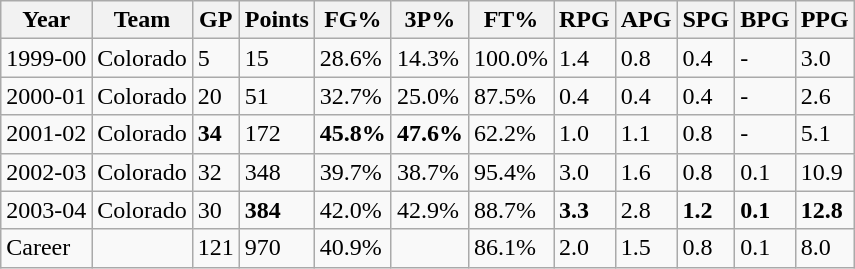<table class="wikitable">
<tr>
<th>Year</th>
<th>Team</th>
<th>GP</th>
<th>Points</th>
<th>FG%</th>
<th>3P%</th>
<th>FT%</th>
<th>RPG</th>
<th>APG</th>
<th>SPG</th>
<th>BPG</th>
<th>PPG</th>
</tr>
<tr>
<td>1999-00</td>
<td>Colorado</td>
<td>5</td>
<td>15</td>
<td>28.6%</td>
<td>14.3%</td>
<td>100.0%</td>
<td>1.4</td>
<td>0.8</td>
<td>0.4</td>
<td>-</td>
<td>3.0</td>
</tr>
<tr>
<td>2000-01</td>
<td>Colorado</td>
<td>20</td>
<td>51</td>
<td>32.7%</td>
<td>25.0%</td>
<td>87.5%</td>
<td>0.4</td>
<td>0.4</td>
<td>0.4</td>
<td>-</td>
<td>2.6</td>
</tr>
<tr>
<td>2001-02</td>
<td>Colorado</td>
<td><strong>34</strong></td>
<td>172</td>
<td><strong>45.8%</strong></td>
<td><strong>47.6%</strong></td>
<td>62.2%</td>
<td>1.0</td>
<td>1.1</td>
<td>0.8</td>
<td>-</td>
<td>5.1</td>
</tr>
<tr>
<td>2002-03</td>
<td>Colorado</td>
<td>32</td>
<td>348</td>
<td>39.7%</td>
<td>38.7%</td>
<td>95.4%</td>
<td>3.0</td>
<td>1.6</td>
<td>0.8</td>
<td>0.1</td>
<td>10.9</td>
</tr>
<tr>
<td>2003-04</td>
<td>Colorado</td>
<td>30</td>
<td><strong>384</strong></td>
<td>42.0%</td>
<td>42.9%</td>
<td>88.7%</td>
<td><strong>3.3</strong></td>
<td>2.8</td>
<td><strong>1.2</strong></td>
<td><strong>0.1</strong></td>
<td><strong>12.8</strong></td>
</tr>
<tr>
<td>Career</td>
<td></td>
<td>121</td>
<td>970</td>
<td>40.9%</td>
<td></td>
<td>86.1%</td>
<td>2.0</td>
<td>1.5</td>
<td>0.8</td>
<td>0.1</td>
<td>8.0</td>
</tr>
</table>
